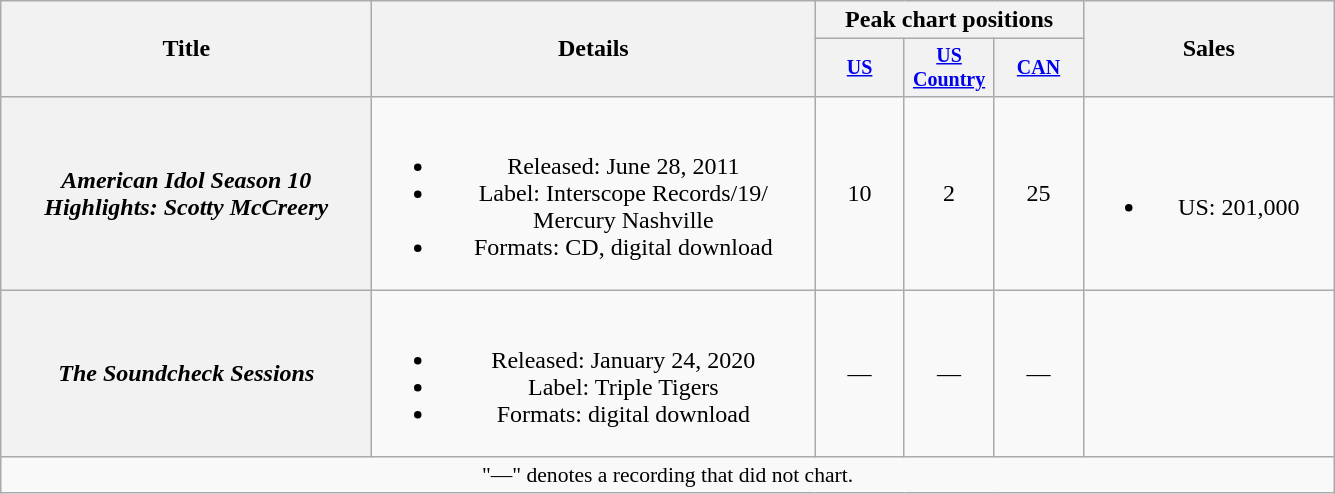<table class="wikitable plainrowheaders" style="text-align:center;">
<tr>
<th scope="col" rowspan="2" style="width:15em;">Title</th>
<th scope="col" rowspan="2" style="width:18em;">Details</th>
<th scope="col" colspan="3">Peak chart positions</th>
<th scope="col" rowspan="2" style="width:10em;">Sales</th>
</tr>
<tr style="font-size:smaller;">
<th scope="col" style="width:4em;"><a href='#'>US</a><br></th>
<th scope="col" style="width:4em;"><a href='#'>US Country</a><br></th>
<th scope="col" style="width:4em;"><a href='#'>CAN</a><br></th>
</tr>
<tr>
<th scope="row"><em>American Idol Season 10<br>Highlights: Scotty McCreery</em></th>
<td><br><ul><li>Released: June 28, 2011</li><li>Label: Interscope Records/19/<br>Mercury Nashville</li><li>Formats: CD, digital download</li></ul></td>
<td>10</td>
<td>2</td>
<td>25</td>
<td><br><ul><li>US: 201,000</li></ul></td>
</tr>
<tr>
<th scope="row"><em>The Soundcheck Sessions</em></th>
<td><br><ul><li>Released: January 24, 2020</li><li>Label: Triple Tigers</li><li>Formats: digital download</li></ul></td>
<td>—</td>
<td>—</td>
<td>—</td>
<td></td>
</tr>
<tr>
<td colspan="6" style="font-size:90%">"—" denotes a recording that did not chart.</td>
</tr>
</table>
